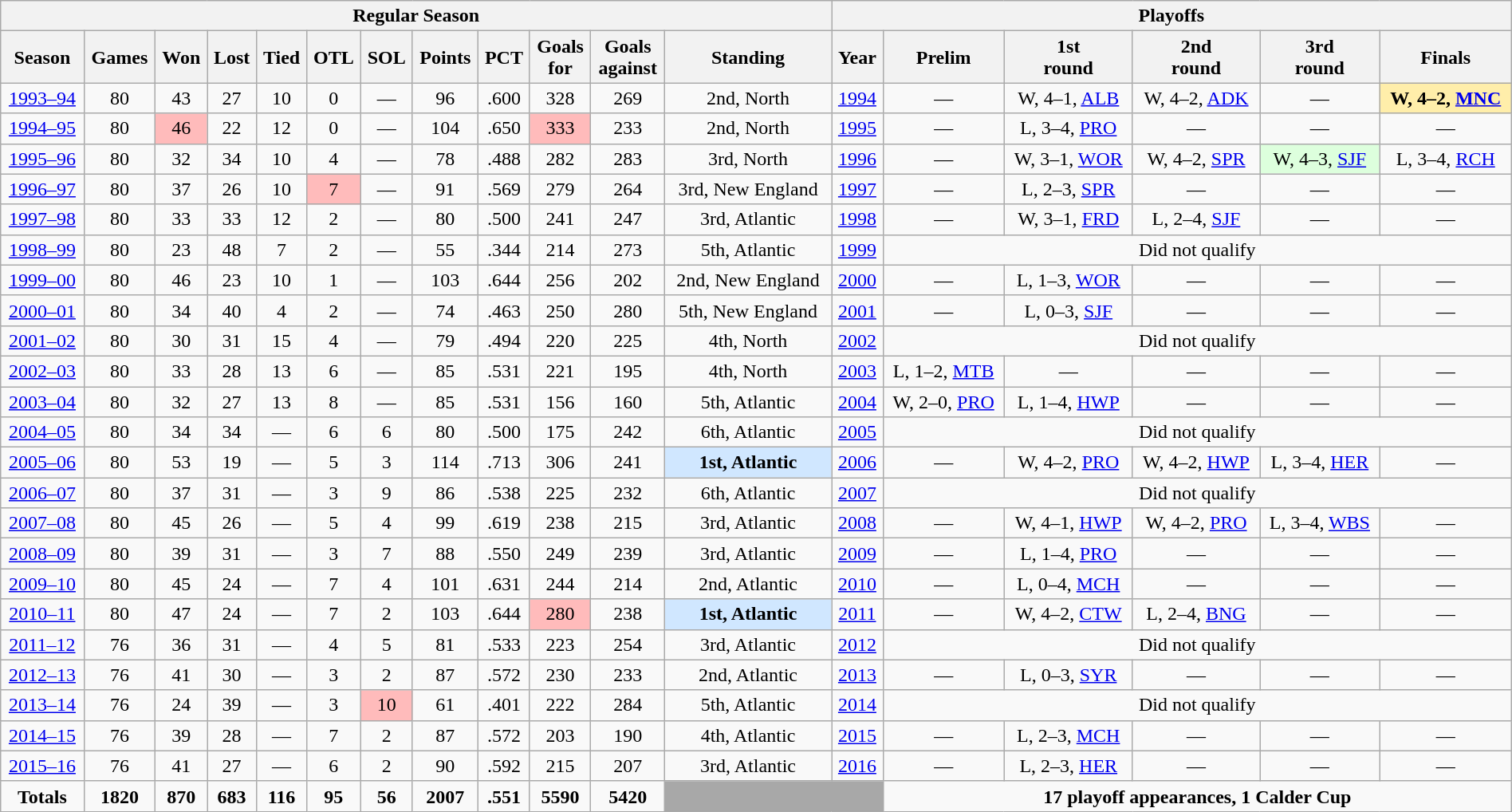<table class="wikitable" style="width:100%; text-align:center; font-size:100%">
<tr>
<th colspan=12>Regular Season</th>
<th colspan=6>Playoffs</th>
</tr>
<tr>
<th>Season</th>
<th>Games</th>
<th>Won</th>
<th>Lost</th>
<th>Tied</th>
<th>OTL</th>
<th>SOL</th>
<th>Points</th>
<th>PCT</th>
<th>Goals<br>for</th>
<th>Goals<br>against</th>
<th>Standing</th>
<th>Year</th>
<th>Prelim</th>
<th>1st<br>round</th>
<th>2nd<br>round</th>
<th>3rd<br>round</th>
<th>Finals</th>
</tr>
<tr>
<td><a href='#'>1993–94</a></td>
<td>80</td>
<td>43</td>
<td>27</td>
<td>10</td>
<td>0</td>
<td>—</td>
<td>96</td>
<td>.600</td>
<td>328</td>
<td>269</td>
<td>2nd, North</td>
<td><a href='#'>1994</a></td>
<td>—</td>
<td>W, 4–1, <a href='#'>ALB</a></td>
<td>W, 4–2, <a href='#'>ADK</a></td>
<td>—</td>
<td bgcolor="#ffeeaa"><strong>W, 4–2, <a href='#'>MNC</a></strong></td>
</tr>
<tr>
<td><a href='#'>1994–95</a></td>
<td>80</td>
<td bgcolor="#ffbbbb">46</td>
<td>22</td>
<td>12</td>
<td>0</td>
<td>—</td>
<td>104</td>
<td>.650</td>
<td bgcolor="#ffbbbb">333</td>
<td>233</td>
<td>2nd, North</td>
<td><a href='#'>1995</a></td>
<td>—</td>
<td>L, 3–4, <a href='#'>PRO</a></td>
<td>—</td>
<td>—</td>
<td>—</td>
</tr>
<tr>
<td><a href='#'>1995–96</a></td>
<td>80</td>
<td>32</td>
<td>34</td>
<td>10</td>
<td>4</td>
<td>—</td>
<td>78</td>
<td>.488</td>
<td>282</td>
<td>283</td>
<td>3rd, North</td>
<td><a href='#'>1996</a></td>
<td>—</td>
<td>W, 3–1, <a href='#'>WOR</a></td>
<td>W, 4–2, <a href='#'>SPR</a></td>
<td bgcolor="#ddffdd">W, 4–3, <a href='#'>SJF</a></td>
<td>L, 3–4, <a href='#'>RCH</a></td>
</tr>
<tr>
<td><a href='#'>1996–97</a></td>
<td>80</td>
<td>37</td>
<td>26</td>
<td>10</td>
<td bgcolor="#ffbbbb">7</td>
<td>—</td>
<td>91</td>
<td>.569</td>
<td>279</td>
<td>264</td>
<td>3rd, New England</td>
<td><a href='#'>1997</a></td>
<td>—</td>
<td>L, 2–3, <a href='#'>SPR</a></td>
<td>—</td>
<td>—</td>
<td>—</td>
</tr>
<tr>
<td><a href='#'>1997–98</a></td>
<td>80</td>
<td>33</td>
<td>33</td>
<td>12</td>
<td>2</td>
<td>—</td>
<td>80</td>
<td>.500</td>
<td>241</td>
<td>247</td>
<td>3rd, Atlantic</td>
<td><a href='#'>1998</a></td>
<td>—</td>
<td>W, 3–1, <a href='#'>FRD</a></td>
<td>L, 2–4, <a href='#'>SJF</a></td>
<td>—</td>
<td>—</td>
</tr>
<tr>
<td><a href='#'>1998–99</a></td>
<td>80</td>
<td>23</td>
<td>48</td>
<td>7</td>
<td>2</td>
<td>—</td>
<td>55</td>
<td>.344</td>
<td>214</td>
<td>273</td>
<td>5th, Atlantic</td>
<td><a href='#'>1999</a></td>
<td colspan="5">Did not qualify</td>
</tr>
<tr>
<td><a href='#'>1999–00</a></td>
<td>80</td>
<td>46</td>
<td>23</td>
<td>10</td>
<td>1</td>
<td>—</td>
<td>103</td>
<td>.644</td>
<td>256</td>
<td>202</td>
<td>2nd, New England</td>
<td><a href='#'>2000</a></td>
<td>—</td>
<td>L, 1–3, <a href='#'>WOR</a></td>
<td>—</td>
<td>—</td>
<td>—</td>
</tr>
<tr>
<td><a href='#'>2000–01</a></td>
<td>80</td>
<td>34</td>
<td>40</td>
<td>4</td>
<td>2</td>
<td>—</td>
<td>74</td>
<td>.463</td>
<td>250</td>
<td>280</td>
<td>5th, New England</td>
<td><a href='#'>2001</a></td>
<td>—</td>
<td>L, 0–3, <a href='#'>SJF</a></td>
<td>—</td>
<td>—</td>
<td>—</td>
</tr>
<tr>
<td><a href='#'>2001–02</a></td>
<td>80</td>
<td>30</td>
<td>31</td>
<td>15</td>
<td>4</td>
<td>—</td>
<td>79</td>
<td>.494</td>
<td>220</td>
<td>225</td>
<td>4th, North</td>
<td><a href='#'>2002</a></td>
<td colspan="5">Did not qualify</td>
</tr>
<tr>
<td><a href='#'>2002–03</a></td>
<td>80</td>
<td>33</td>
<td>28</td>
<td>13</td>
<td>6</td>
<td>—</td>
<td>85</td>
<td>.531</td>
<td>221</td>
<td>195</td>
<td>4th, North</td>
<td><a href='#'>2003</a></td>
<td>L, 1–2, <a href='#'>MTB</a></td>
<td>—</td>
<td>—</td>
<td>—</td>
<td>—</td>
</tr>
<tr>
<td><a href='#'>2003–04</a></td>
<td>80</td>
<td>32</td>
<td>27</td>
<td>13</td>
<td>8</td>
<td>—</td>
<td>85</td>
<td>.531</td>
<td>156</td>
<td>160</td>
<td>5th, Atlantic</td>
<td><a href='#'>2004</a></td>
<td>W, 2–0, <a href='#'>PRO</a></td>
<td>L, 1–4, <a href='#'>HWP</a></td>
<td>—</td>
<td>—</td>
<td>—</td>
</tr>
<tr>
<td><a href='#'>2004–05</a></td>
<td>80</td>
<td>34</td>
<td>34</td>
<td>—</td>
<td>6</td>
<td>6</td>
<td>80</td>
<td>.500</td>
<td>175</td>
<td>242</td>
<td>6th, Atlantic</td>
<td><a href='#'>2005</a></td>
<td colspan="5">Did not qualify</td>
</tr>
<tr>
<td><a href='#'>2005–06</a></td>
<td>80</td>
<td>53</td>
<td>19</td>
<td>—</td>
<td>5</td>
<td>3</td>
<td>114</td>
<td>.713</td>
<td>306</td>
<td>241</td>
<td bgcolor="#d0e7ff"><strong>1st, Atlantic</strong></td>
<td><a href='#'>2006</a></td>
<td>—</td>
<td>W, 4–2, <a href='#'>PRO</a></td>
<td>W, 4–2, <a href='#'>HWP</a></td>
<td>L, 3–4, <a href='#'>HER</a></td>
<td>—</td>
</tr>
<tr>
<td><a href='#'>2006–07</a></td>
<td>80</td>
<td>37</td>
<td>31</td>
<td>—</td>
<td>3</td>
<td>9</td>
<td>86</td>
<td>.538</td>
<td>225</td>
<td>232</td>
<td>6th, Atlantic</td>
<td><a href='#'>2007</a></td>
<td colspan="5">Did not qualify</td>
</tr>
<tr>
<td><a href='#'>2007–08</a></td>
<td>80</td>
<td>45</td>
<td>26</td>
<td>—</td>
<td>5</td>
<td>4</td>
<td>99</td>
<td>.619</td>
<td>238</td>
<td>215</td>
<td>3rd, Atlantic</td>
<td><a href='#'>2008</a></td>
<td>—</td>
<td>W, 4–1, <a href='#'>HWP</a></td>
<td>W, 4–2, <a href='#'>PRO</a></td>
<td>L, 3–4, <a href='#'>WBS</a></td>
<td>—</td>
</tr>
<tr>
<td><a href='#'>2008–09</a></td>
<td>80</td>
<td>39</td>
<td>31</td>
<td>—</td>
<td>3</td>
<td>7</td>
<td>88</td>
<td>.550</td>
<td>249</td>
<td>239</td>
<td>3rd, Atlantic</td>
<td><a href='#'>2009</a></td>
<td>—</td>
<td>L, 1–4, <a href='#'>PRO</a></td>
<td>—</td>
<td>—</td>
<td>—</td>
</tr>
<tr>
<td><a href='#'>2009–10</a></td>
<td>80</td>
<td>45</td>
<td>24</td>
<td>—</td>
<td>7</td>
<td>4</td>
<td>101</td>
<td>.631</td>
<td>244</td>
<td>214</td>
<td>2nd, Atlantic</td>
<td><a href='#'>2010</a></td>
<td>—</td>
<td>L, 0–4, <a href='#'>MCH</a></td>
<td>—</td>
<td>—</td>
<td>—</td>
</tr>
<tr>
<td><a href='#'>2010–11</a></td>
<td>80</td>
<td>47</td>
<td>24</td>
<td>—</td>
<td>7</td>
<td>2</td>
<td>103</td>
<td>.644</td>
<td bgcolor="#ffbbbb">280</td>
<td>238</td>
<td bgcolor="#d0e7ff"><strong>1st, Atlantic</strong></td>
<td><a href='#'>2011</a></td>
<td>—</td>
<td>W, 4–2, <a href='#'>CTW</a></td>
<td>L, 2–4, <a href='#'>BNG</a></td>
<td>—</td>
<td>—</td>
</tr>
<tr>
<td><a href='#'>2011–12</a></td>
<td>76</td>
<td>36</td>
<td>31</td>
<td>—</td>
<td>4</td>
<td>5</td>
<td>81</td>
<td>.533</td>
<td>223</td>
<td>254</td>
<td>3rd, Atlantic</td>
<td><a href='#'>2012</a></td>
<td colspan="5">Did not qualify</td>
</tr>
<tr>
<td><a href='#'>2012–13</a></td>
<td>76</td>
<td>41</td>
<td>30</td>
<td>—</td>
<td>3</td>
<td>2</td>
<td>87</td>
<td>.572</td>
<td>230</td>
<td>233</td>
<td>2nd, Atlantic</td>
<td><a href='#'>2013</a></td>
<td>—</td>
<td>L, 0–3, <a href='#'>SYR</a></td>
<td>—</td>
<td>—</td>
<td>—</td>
</tr>
<tr>
<td><a href='#'>2013–14</a></td>
<td>76</td>
<td>24</td>
<td>39</td>
<td>—</td>
<td>3</td>
<td bgcolor="#ffbbbb">10</td>
<td>61</td>
<td>.401</td>
<td>222</td>
<td>284</td>
<td>5th, Atlantic</td>
<td><a href='#'>2014</a></td>
<td colspan="5">Did not qualify</td>
</tr>
<tr>
<td><a href='#'>2014–15</a></td>
<td>76</td>
<td>39</td>
<td>28</td>
<td>—</td>
<td>7</td>
<td>2</td>
<td>87</td>
<td>.572</td>
<td>203</td>
<td>190</td>
<td>4th, Atlantic</td>
<td><a href='#'>2015</a></td>
<td>—</td>
<td>L, 2–3, <a href='#'>MCH</a></td>
<td>—</td>
<td>—</td>
<td>—</td>
</tr>
<tr>
<td><a href='#'>2015–16</a></td>
<td>76</td>
<td>41</td>
<td>27</td>
<td>—</td>
<td>6</td>
<td>2</td>
<td>90</td>
<td>.592</td>
<td>215</td>
<td>207</td>
<td>3rd, Atlantic</td>
<td><a href='#'>2016</a></td>
<td>—</td>
<td>L, 2–3, <a href='#'>HER</a></td>
<td>—</td>
<td>—</td>
<td>—</td>
</tr>
<tr style="font-weight:bold;">
<td>Totals</td>
<td>1820</td>
<td>870</td>
<td>683</td>
<td>116</td>
<td>95</td>
<td>56</td>
<td>2007</td>
<td>.551</td>
<td>5590</td>
<td>5420</td>
<td colspan=2 bgcolor="#A8A8A8"></td>
<td colspan=5>17 playoff appearances, 1 Calder Cup</td>
</tr>
</table>
